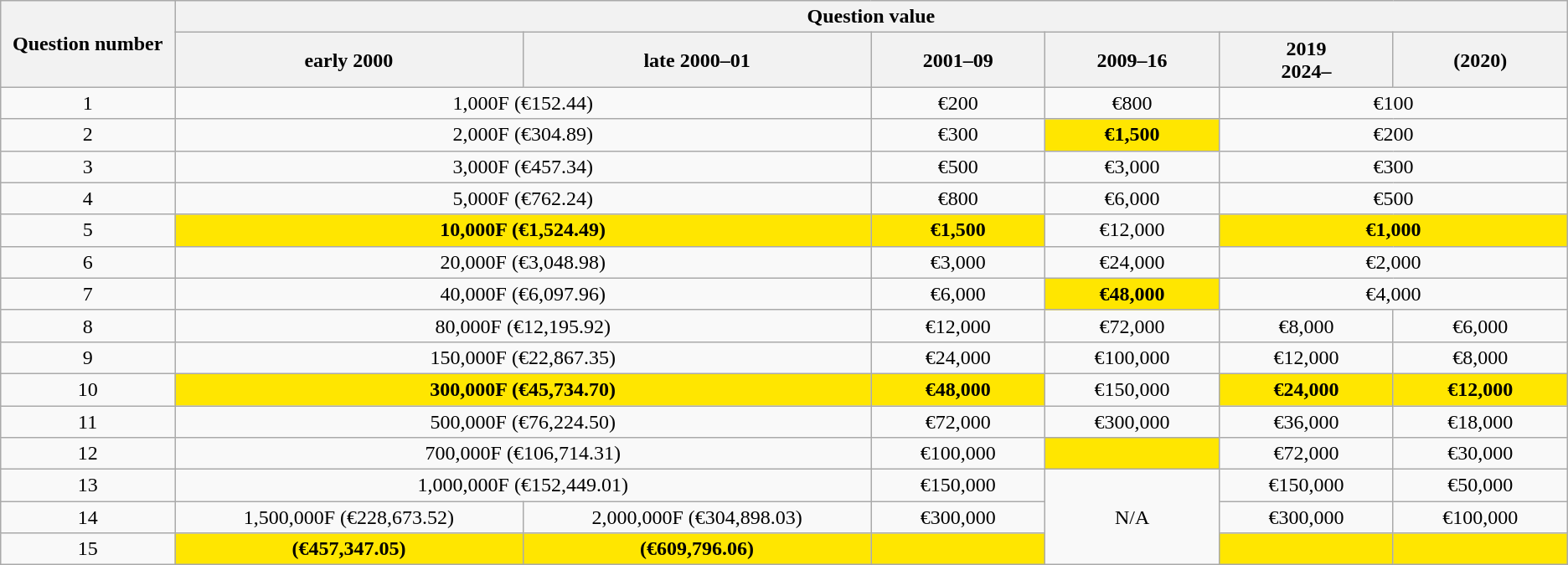<table class="wikitable" style="text-align:center; border:1px; cellpadding:2; cellspacing:0;">
<tr>
<th rowspan="2" style="width: 10%">Question number</th>
<th colspan="6">Question value <em></em></th>
</tr>
<tr>
<th style="width: 20%">early 2000</th>
<th style="width: 20%">late 2000–01</th>
<th style="width: 10%">2001–09</th>
<th style="width: 10%">2009–16</th>
<th style="width: 10%">2019<br>2024–</th>
<th style="width: 10%"> (2020)</th>
</tr>
<tr>
<td>1</td>
<td colspan="2">1,000F (€152.44)</td>
<td>€200</td>
<td>€800</td>
<td colspan="2">€100</td>
</tr>
<tr>
<td>2</td>
<td colspan="2">2,000F (€304.89)</td>
<td>€300</td>
<td style="background: #FFE600"><strong>€1,500</strong></td>
<td colspan="2">€200</td>
</tr>
<tr>
<td>3</td>
<td colspan="2">3,000F (€457.34)</td>
<td>€500</td>
<td>€3,000</td>
<td colspan="2">€300</td>
</tr>
<tr>
<td>4</td>
<td colspan="2">5,000F (€762.24)</td>
<td>€800</td>
<td>€6,000</td>
<td colspan="2">€500</td>
</tr>
<tr>
<td>5</td>
<td colspan="2" style="background: #FFE600"><strong>10,000F (€1,524.49)</strong></td>
<td style="background: #FFE600"><strong>€1,500</strong></td>
<td>€12,000</td>
<td colspan="2" style="background: #FFE600"><strong>€1,000</strong></td>
</tr>
<tr>
<td>6</td>
<td colspan="2">20,000F (€3,048.98)</td>
<td>€3,000</td>
<td>€24,000</td>
<td colspan="2">€2,000</td>
</tr>
<tr>
<td>7</td>
<td colspan="2">40,000F (€6,097.96)</td>
<td>€6,000</td>
<td style="background: #FFE600"><strong>€48,000</strong></td>
<td colspan="2">€4,000</td>
</tr>
<tr>
<td>8</td>
<td colspan="2">80,000F (€12,195.92)</td>
<td>€12,000</td>
<td>€72,000</td>
<td>€8,000</td>
<td>€6,000</td>
</tr>
<tr>
<td>9</td>
<td colspan="2">150,000F (€22,867.35)</td>
<td>€24,000</td>
<td>€100,000</td>
<td>€12,000</td>
<td>€8,000</td>
</tr>
<tr>
<td>10</td>
<td colspan="2" style="background: #FFE600"><strong>300,000F (€45,734.70)</strong></td>
<td style="background: #FFE600"><strong>€48,000</strong></td>
<td>€150,000</td>
<td style="background: #FFE600"><strong>€24,000</strong></td>
<td style="background: #FFE600"><strong>€12,000</strong></td>
</tr>
<tr>
<td>11</td>
<td colspan="2">500,000F (€76,224.50)</td>
<td>€72,000</td>
<td>€300,000</td>
<td>€36,000</td>
<td>€18,000</td>
</tr>
<tr>
<td>12</td>
<td colspan="2">700,000F (€106,714.31)</td>
<td>€100,000</td>
<td style="background: #FFE600"><strong></strong></td>
<td>€72,000</td>
<td>€30,000</td>
</tr>
<tr>
<td>13</td>
<td colspan="2">1,000,000F (€152,449.01)</td>
<td>€150,000</td>
<td rowspan="3">N/A</td>
<td>€150,000</td>
<td>€50,000</td>
</tr>
<tr>
<td>14</td>
<td>1,500,000F (€228,673.52)</td>
<td>2,000,000F (€304,898.03)</td>
<td>€300,000</td>
<td>€300,000</td>
<td>€100,000</td>
</tr>
<tr>
<td>15</td>
<td style="background: #FFE600"><strong> (€457,347.05)</strong></td>
<td style="background: #FFE600"><strong> (€609,796.06)</strong></td>
<td style="background: #FFE600"><strong></strong></td>
<td style="background: #FFE600"><strong></strong></td>
<td style="background: #FFE600"><strong></strong></td>
</tr>
</table>
